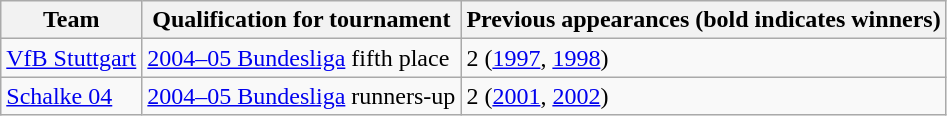<table class="wikitable">
<tr>
<th>Team</th>
<th>Qualification for tournament</th>
<th>Previous appearances (bold indicates winners)</th>
</tr>
<tr>
<td><a href='#'>VfB Stuttgart</a></td>
<td><a href='#'>2004–05 Bundesliga</a> fifth place</td>
<td>2 (<a href='#'>1997</a>, <a href='#'>1998</a>)</td>
</tr>
<tr>
<td><a href='#'>Schalke 04</a></td>
<td><a href='#'>2004–05 Bundesliga</a> runners-up</td>
<td>2 (<a href='#'>2001</a>, <a href='#'>2002</a>)</td>
</tr>
</table>
